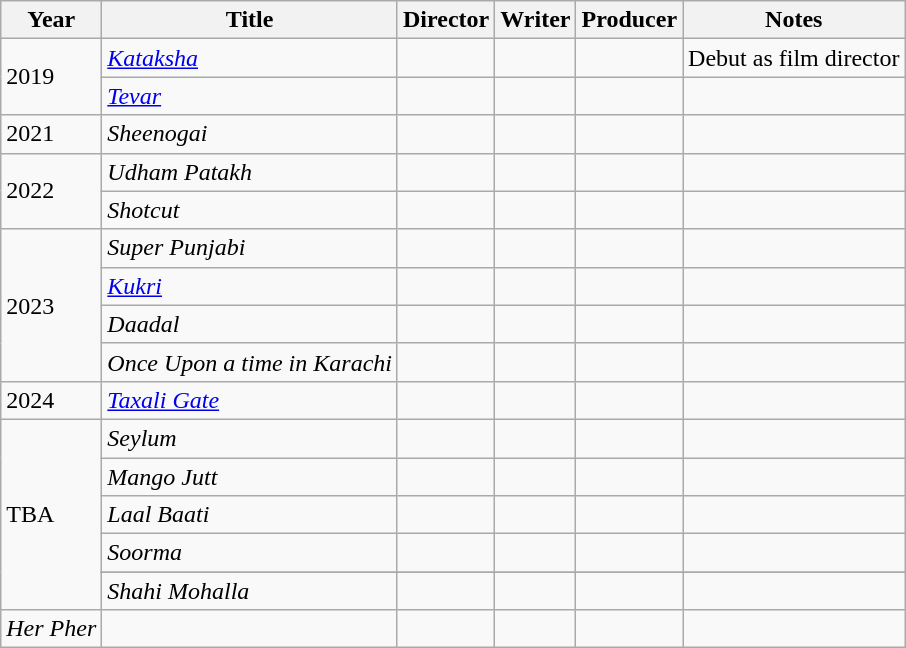<table class="wikitable plainrowheaders" style="margin-right: 0;">
<tr>
<th scope="col">Year</th>
<th scope="col">Title</th>
<th scope="col">Director</th>
<th scope="col">Writer</th>
<th scope="col">Producer</th>
<th scope="col">Notes</th>
</tr>
<tr>
<td rowspan = 2>2019</td>
<td><em><a href='#'>Kataksha</a></em></td>
<td></td>
<td></td>
<td></td>
<td>Debut as film director</td>
</tr>
<tr>
<td><em><a href='#'>Tevar</a></em></td>
<td></td>
<td></td>
<td></td>
<td></td>
</tr>
<tr>
<td>2021</td>
<td><em>Sheenogai</em></td>
<td></td>
<td></td>
<td></td>
<td></td>
</tr>
<tr>
<td rowspan = 2>2022</td>
<td><em>Udham Patakh</em></td>
<td></td>
<td></td>
<td></td>
<td></td>
</tr>
<tr>
<td><em>Shotcut</em></td>
<td></td>
<td></td>
<td></td>
<td></td>
</tr>
<tr>
<td rowspan= 4>2023</td>
<td><em>Super Punjabi</em></td>
<td></td>
<td></td>
<td></td>
<td></td>
</tr>
<tr>
<td><em><a href='#'>Kukri</a></em></td>
<td></td>
<td></td>
<td></td>
<td></td>
</tr>
<tr>
<td><em>Daadal</em></td>
<td></td>
<td></td>
<td></td>
<td></td>
</tr>
<tr>
<td><em>Once Upon a time in Karachi</em></td>
<td></td>
<td></td>
<td></td>
<td></td>
</tr>
<tr>
<td>2024</td>
<td><em><a href='#'>Taxali Gate</a></em></td>
<td></td>
<td></td>
<td></td>
<td></td>
</tr>
<tr>
<td rowspan = 6>TBA</td>
<td><em>Seylum</em></td>
<td></td>
<td></td>
<td></td>
<td></td>
</tr>
<tr>
<td><em>Mango Jutt</em></td>
<td></td>
<td></td>
<td></td>
<td></td>
</tr>
<tr>
<td><em>Laal Baati</em></td>
<td></td>
<td></td>
<td></td>
<td></td>
</tr>
<tr>
<td><em>Soorma</em></td>
<td></td>
<td></td>
<td></td>
<td></td>
</tr>
<tr>
</tr>
<tr>
<td><em>Shahi Mohalla</em></td>
<td></td>
<td></td>
<td></td>
<td></td>
</tr>
<tr>
<td><em>Her Pher</em></td>
<td></td>
<td></td>
<td></td>
<td></td>
</tr>
</table>
